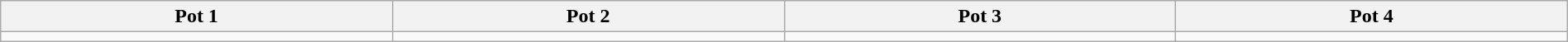<table class="wikitable" style="width:100%;">
<tr>
<th width=25%>Pot 1</th>
<th width=25%>Pot 2</th>
<th width=25%>Pot 3</th>
<th width=25%>Pot 4</th>
</tr>
<tr>
<td valign=top></td>
<td valign=top></td>
<td valign=top></td>
<td valign=top></td>
</tr>
</table>
